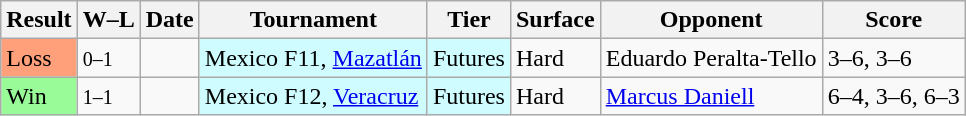<table class="sortable wikitable">
<tr>
<th>Result</th>
<th class="unsortable">W–L</th>
<th>Date</th>
<th>Tournament</th>
<th>Tier</th>
<th>Surface</th>
<th>Opponent</th>
<th class="unsortable">Score</th>
</tr>
<tr>
<td bgcolor=FFA07A>Loss</td>
<td><small>0–1</small></td>
<td></td>
<td style="background:#cffcff;">Mexico F11, <a href='#'>Mazatlán</a></td>
<td style="background:#cffcff;">Futures</td>
<td>Hard</td>
<td> Eduardo Peralta-Tello</td>
<td>3–6, 3–6</td>
</tr>
<tr>
<td bgcolor=98FB98>Win</td>
<td><small>1–1</small></td>
<td></td>
<td style="background:#cffcff;">Mexico F12, <a href='#'>Veracruz</a></td>
<td style="background:#cffcff;">Futures</td>
<td>Hard</td>
<td> <a href='#'>Marcus Daniell</a></td>
<td>6–4, 3–6, 6–3</td>
</tr>
</table>
